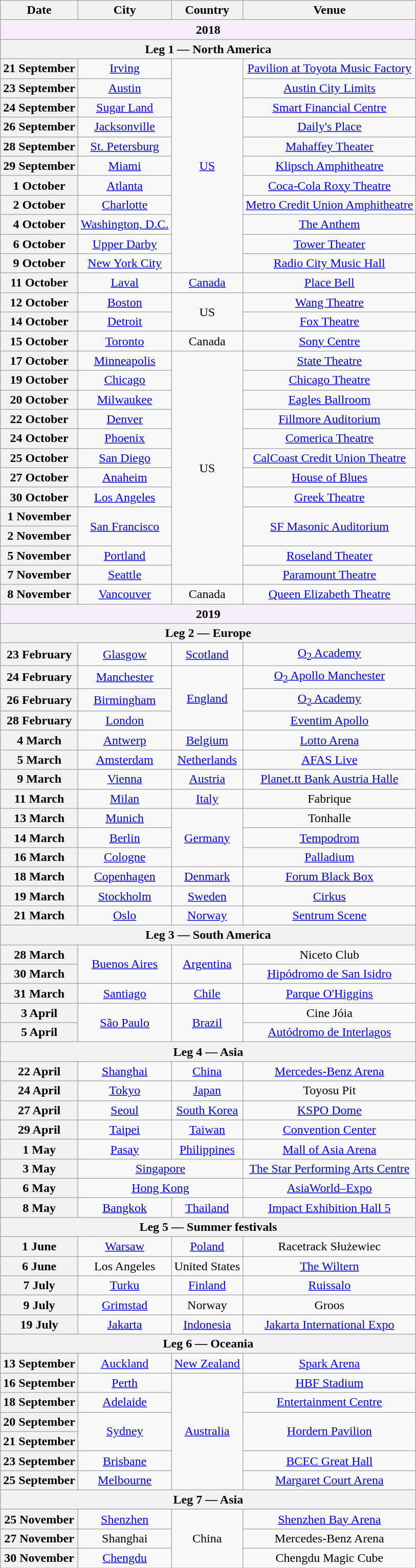<table class="wikitable plainrowheaders" style="text-align:center;">
<tr>
<th scope="col">Date</th>
<th scope="col">City</th>
<th scope="col">Country</th>
<th scope="col">Venue</th>
</tr>
<tr>
<td colspan="4" style="background-color:#f5eef8"><strong>2018</strong></td>
</tr>
<tr>
<th colspan="7">Leg 1 — North America</th>
</tr>
<tr>
<th scope="row" style="text-align:center;">21 September</th>
<td><a href='#'>Irving</a></td>
<td rowspan="11"><a href='#'>US</a></td>
<td><a href='#'>Pavilion at Toyota Music Factory</a></td>
</tr>
<tr>
<th scope="row" style="text-align:center;">23 September</th>
<td><a href='#'>Austin</a></td>
<td><a href='#'>Austin City Limits</a></td>
</tr>
<tr>
<th scope="row" style="text-align:center;">24 September</th>
<td><a href='#'>Sugar Land</a></td>
<td><a href='#'>Smart Financial Centre</a></td>
</tr>
<tr>
<th scope="row" style="text-align:center;">26 September</th>
<td><a href='#'>Jacksonville</a></td>
<td><a href='#'>Daily's Place</a></td>
</tr>
<tr>
<th scope="row" style="text-align:center;">28 September</th>
<td><a href='#'>St. Petersburg</a></td>
<td><a href='#'>Mahaffey Theater</a></td>
</tr>
<tr>
<th scope="row" style="text-align:center;">29 September</th>
<td><a href='#'>Miami</a></td>
<td><a href='#'>Klipsch Amphitheatre</a></td>
</tr>
<tr>
<th scope="row" style="text-align:center;">1 October</th>
<td><a href='#'>Atlanta</a></td>
<td><a href='#'>Coca-Cola Roxy Theatre</a></td>
</tr>
<tr>
<th scope="row" style="text-align:center;">2 October</th>
<td><a href='#'>Charlotte</a></td>
<td><a href='#'>Metro Credit Union Amphitheatre</a></td>
</tr>
<tr>
<th scope="row" style="text-align:center;">4 October</th>
<td><a href='#'>Washington, D.C.</a></td>
<td><a href='#'>The Anthem</a></td>
</tr>
<tr>
<th scope="row" style="text-align:center;">6 October</th>
<td><a href='#'>Upper Darby</a></td>
<td><a href='#'>Tower Theater</a></td>
</tr>
<tr>
<th scope="row" style="text-align:center;">9 October</th>
<td><a href='#'>New York City</a></td>
<td><a href='#'>Radio City Music Hall</a></td>
</tr>
<tr>
<th scope="row" style="text-align:center;">11 October</th>
<td><a href='#'>Laval</a></td>
<td><a href='#'>Canada</a></td>
<td><a href='#'>Place Bell</a></td>
</tr>
<tr>
<th scope="row" style="text-align:center;">12 October</th>
<td><a href='#'>Boston</a></td>
<td rowspan="2">US</td>
<td><a href='#'>Wang Theatre</a></td>
</tr>
<tr>
<th scope="row" style="text-align:center;">14 October</th>
<td><a href='#'>Detroit</a></td>
<td><a href='#'>Fox Theatre</a></td>
</tr>
<tr>
<th scope="row" style="text-align:center;">15 October</th>
<td><a href='#'>Toronto</a></td>
<td>Canada</td>
<td><a href='#'>Sony Centre</a></td>
</tr>
<tr>
<th scope="row" style="text-align:center;">17 October</th>
<td><a href='#'>Minneapolis</a></td>
<td rowspan="12">US</td>
<td><a href='#'>State Theatre</a></td>
</tr>
<tr>
<th scope="row" style="text-align:center;">19 October</th>
<td><a href='#'>Chicago</a></td>
<td><a href='#'>Chicago Theatre</a></td>
</tr>
<tr>
<th scope="row" style="text-align:center;">20 October</th>
<td><a href='#'>Milwaukee</a></td>
<td><a href='#'>Eagles Ballroom</a></td>
</tr>
<tr>
<th scope="row" style="text-align:center;">22 October</th>
<td><a href='#'>Denver</a></td>
<td><a href='#'>Fillmore Auditorium</a></td>
</tr>
<tr>
<th scope="row" style="text-align:center;">24 October</th>
<td><a href='#'>Phoenix</a></td>
<td><a href='#'>Comerica Theatre</a></td>
</tr>
<tr>
<th scope="row" style="text-align:center;">25 October</th>
<td><a href='#'>San Diego</a></td>
<td><a href='#'>CalCoast Credit Union Theatre</a></td>
</tr>
<tr>
<th scope="row" style="text-align:center;">27 October</th>
<td><a href='#'>Anaheim</a></td>
<td><a href='#'>House of Blues</a></td>
</tr>
<tr>
<th scope="row" style="text-align:center;">30 October</th>
<td><a href='#'>Los Angeles</a></td>
<td><a href='#'>Greek Theatre</a></td>
</tr>
<tr>
<th scope="row" style="text-align:center;">1 November</th>
<td rowspan="2"><a href='#'>San Francisco</a></td>
<td rowspan="2"><a href='#'>SF Masonic Auditorium</a></td>
</tr>
<tr>
<th scope="row" style="text-align:center;">2 November</th>
</tr>
<tr>
<th scope="row" style="text-align:center;">5 November</th>
<td><a href='#'>Portland</a></td>
<td><a href='#'>Roseland Theater</a></td>
</tr>
<tr>
<th scope="row" style="text-align:center;">7 November</th>
<td><a href='#'>Seattle</a></td>
<td><a href='#'>Paramount Theatre</a></td>
</tr>
<tr>
<th scope="row" style="text-align:center;">8 November</th>
<td><a href='#'>Vancouver</a></td>
<td>Canada</td>
<td><a href='#'>Queen Elizabeth Theatre</a></td>
</tr>
<tr>
<td colspan="4" style="background-color:#f5eef8"><strong>2019</strong></td>
</tr>
<tr>
<th colspan="7">Leg 2 — Europe</th>
</tr>
<tr>
<th scope="row" style="text-align:center;">23 February</th>
<td><a href='#'>Glasgow</a></td>
<td><a href='#'>Scotland</a></td>
<td><a href='#'>O<sub>2</sub> Academy</a></td>
</tr>
<tr>
<th scope="row" style="text-align:center;">24 February</th>
<td><a href='#'>Manchester</a></td>
<td rowspan="3"><a href='#'>England</a></td>
<td><a href='#'>O<sub>2</sub> Apollo Manchester</a></td>
</tr>
<tr>
<th scope="row" style="text-align:center;">26 February</th>
<td><a href='#'>Birmingham</a></td>
<td><a href='#'>O<sub>2</sub> Academy</a></td>
</tr>
<tr>
<th scope="row" style="text-align:center;">28 February</th>
<td><a href='#'>London</a></td>
<td><a href='#'>Eventim Apollo</a></td>
</tr>
<tr>
<th scope="row" style="text-align:center;">4 March</th>
<td><a href='#'>Antwerp</a></td>
<td><a href='#'>Belgium</a></td>
<td><a href='#'>Lotto Arena</a></td>
</tr>
<tr>
<th scope="row" style="text-align:center;">5 March</th>
<td><a href='#'>Amsterdam</a></td>
<td><a href='#'>Netherlands</a></td>
<td><a href='#'>AFAS Live</a></td>
</tr>
<tr>
<th scope="row" style="text-align:center;">9 March</th>
<td><a href='#'>Vienna</a></td>
<td><a href='#'>Austria</a></td>
<td><a href='#'>Planet.tt Bank Austria Halle</a></td>
</tr>
<tr>
<th scope="row" style="text-align:center;">11 March</th>
<td><a href='#'>Milan</a></td>
<td><a href='#'>Italy</a></td>
<td>Fabrique</td>
</tr>
<tr>
<th scope="row" style="text-align:center;">13 March</th>
<td><a href='#'>Munich</a></td>
<td rowspan="3"><a href='#'>Germany</a></td>
<td>Tonhalle</td>
</tr>
<tr>
<th scope="row" style="text-align:center;">14 March</th>
<td><a href='#'>Berlin</a></td>
<td><a href='#'>Tempodrom</a></td>
</tr>
<tr>
<th scope="row" style="text-align:center;">16 March</th>
<td><a href='#'>Cologne</a></td>
<td><a href='#'>Palladium</a></td>
</tr>
<tr>
<th scope="row" style="text-align:center;">18 March</th>
<td><a href='#'>Copenhagen</a></td>
<td><a href='#'>Denmark</a></td>
<td><a href='#'>Forum Black Box</a></td>
</tr>
<tr>
<th scope="row" style="text-align:center;">19 March</th>
<td><a href='#'>Stockholm</a></td>
<td><a href='#'>Sweden</a></td>
<td><a href='#'>Cirkus</a></td>
</tr>
<tr>
<th scope="row" style="text-align:center;">21 March</th>
<td><a href='#'>Oslo</a></td>
<td><a href='#'>Norway</a></td>
<td><a href='#'>Sentrum Scene</a></td>
</tr>
<tr>
<th colspan="7">Leg 3 — South America</th>
</tr>
<tr>
<th scope="row" style="text-align:center;">28 March</th>
<td rowspan="2"><a href='#'>Buenos Aires</a></td>
<td rowspan="2"><a href='#'>Argentina</a></td>
<td>Niceto Club</td>
</tr>
<tr>
<th scope="row" style="text-align:center;">30 March </th>
<td><a href='#'>Hipódromo de San Isidro</a></td>
</tr>
<tr>
<th scope="row" style="text-align:center;">31 March </th>
<td><a href='#'>Santiago</a></td>
<td><a href='#'>Chile</a></td>
<td><a href='#'>Parque O'Higgins</a></td>
</tr>
<tr>
<th scope="row" style="text-align:center;">3 April</th>
<td rowspan="2"><a href='#'>São Paulo</a></td>
<td rowspan="2"><a href='#'>Brazil</a></td>
<td>Cine Jóia</td>
</tr>
<tr>
<th scope="row" style="text-align:center;">5 April </th>
<td><a href='#'>Autódromo de Interlagos</a></td>
</tr>
<tr>
<th colspan="7">Leg 4 — Asia</th>
</tr>
<tr>
<th scope="row" style="text-align:center;">22 April</th>
<td><a href='#'>Shanghai</a></td>
<td><a href='#'>China</a></td>
<td><a href='#'>Mercedes-Benz Arena</a></td>
</tr>
<tr>
<th scope="row" style="text-align:center;">24 April</th>
<td><a href='#'>Tokyo</a></td>
<td><a href='#'>Japan</a></td>
<td>Toyosu Pit</td>
</tr>
<tr>
<th scope="row" style="text-align:center;">27 April</th>
<td><a href='#'>Seoul</a></td>
<td><a href='#'>South Korea</a></td>
<td><a href='#'>KSPO Dome</a></td>
</tr>
<tr>
<th scope="row" style="text-align:center;">29 April</th>
<td><a href='#'>Taipei</a></td>
<td><a href='#'>Taiwan</a></td>
<td><a href='#'>Convention Center</a></td>
</tr>
<tr>
<th scope="row" style="text-align:center;">1 May</th>
<td><a href='#'>Pasay</a></td>
<td><a href='#'>Philippines</a></td>
<td><a href='#'>Mall of Asia Arena</a></td>
</tr>
<tr>
<th scope="row" style="text-align:center;">3 May</th>
<td colspan="2"><a href='#'>Singapore</a></td>
<td><a href='#'>The Star Performing Arts Centre</a></td>
</tr>
<tr>
<th scope="row" style="text-align:center;">6 May</th>
<td colspan="2"><a href='#'>Hong Kong</a></td>
<td><a href='#'>AsiaWorld–Expo</a></td>
</tr>
<tr>
<th scope="row" style="text-align:center;">8 May</th>
<td><a href='#'>Bangkok</a></td>
<td><a href='#'>Thailand</a></td>
<td><a href='#'>Impact Exhibition Hall 5</a></td>
</tr>
<tr>
<th colspan="7">Leg 5 — Summer festivals</th>
</tr>
<tr>
<th scope="row" style="text-align:center;">1 June </th>
<td><a href='#'>Warsaw</a></td>
<td><a href='#'>Poland</a></td>
<td>Racetrack Służewiec</td>
</tr>
<tr>
<th scope="row" style="text-align:center;">6 June </th>
<td>Los Angeles</td>
<td>United States</td>
<td><a href='#'>The Wiltern</a></td>
</tr>
<tr>
<th scope="row" style="text-align:center;">7 July </th>
<td><a href='#'>Turku</a></td>
<td><a href='#'>Finland</a></td>
<td><a href='#'>Ruissalo</a></td>
</tr>
<tr>
<th scope="row" style="text-align:center;">9 July </th>
<td><a href='#'>Grimstad</a></td>
<td>Norway</td>
<td>Groos</td>
</tr>
<tr>
<th scope="row" style="text-align:center;">19 July </th>
<td><a href='#'>Jakarta</a></td>
<td><a href='#'>Indonesia</a></td>
<td><a href='#'>Jakarta International Expo</a></td>
</tr>
<tr>
<th colspan="7">Leg 6 — Oceania</th>
</tr>
<tr>
<th scope="row" style="text-align:center;">13 September</th>
<td><a href='#'>Auckland</a></td>
<td><a href='#'>New Zealand</a></td>
<td><a href='#'>Spark Arena</a></td>
</tr>
<tr>
<th scope="row" style="text-align:center;">16 September</th>
<td><a href='#'>Perth</a></td>
<td rowspan="6"><a href='#'>Australia</a></td>
<td><a href='#'>HBF Stadium</a></td>
</tr>
<tr>
<th scope="row" style="text-align:center;">18 September</th>
<td><a href='#'>Adelaide</a></td>
<td><a href='#'>Entertainment Centre</a></td>
</tr>
<tr>
<th scope="row" style="text-align:center;">20 September</th>
<td rowspan="2"><a href='#'>Sydney</a></td>
<td rowspan="2"><a href='#'>Hordern Pavilion</a></td>
</tr>
<tr>
<th scope="row" style="text-align:center;">21 September</th>
</tr>
<tr>
<th scope="row" style="text-align:center;">23 September</th>
<td><a href='#'>Brisbane</a></td>
<td><a href='#'>BCEC Great Hall</a></td>
</tr>
<tr>
<th scope="row" style="text-align:center;">25 September</th>
<td><a href='#'>Melbourne</a></td>
<td><a href='#'>Margaret Court Arena</a></td>
</tr>
<tr>
<th colspan="7">Leg 7 — Asia</th>
</tr>
<tr>
<th scope="row" style="text-align:center;">25 November</th>
<td><a href='#'>Shenzhen</a></td>
<td rowspan="3">China</td>
<td><a href='#'>Shenzhen Bay Arena</a></td>
</tr>
<tr>
<th scope="row" style="text-align:center;">27 November</th>
<td>Shanghai</td>
<td>Mercedes-Benz Arena</td>
</tr>
<tr>
<th scope="row" style="text-align:center;">30 November</th>
<td><a href='#'>Chengdu</a></td>
<td>Chengdu Magic Cube</td>
</tr>
</table>
